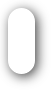<table style=" border-radius:1em; box-shadow: 0.1em 0.1em 0.5em rgba(0,0,0,0.75); background-color: white; border: 1px solid white; padding: 5px;">
<tr style="vertical-align:top;">
<td></td>
</tr>
<tr>
<td></td>
</tr>
<tr>
<td></td>
</tr>
<tr>
<td></td>
</tr>
<tr>
<td></td>
</tr>
<tr>
<td></td>
</tr>
<tr>
<td></td>
</tr>
<tr>
</tr>
</table>
